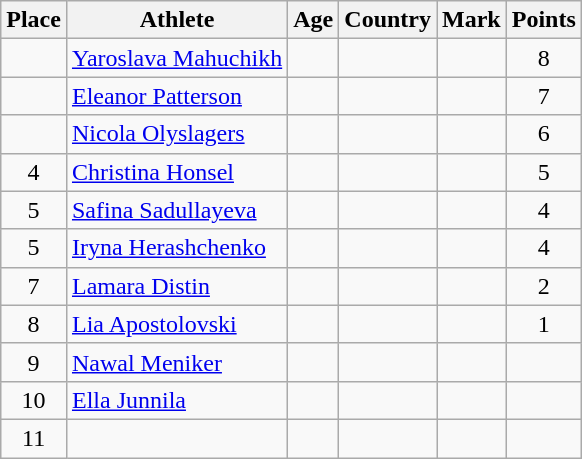<table class="wikitable mw-datatable sortable">
<tr>
<th>Place</th>
<th>Athlete</th>
<th>Age</th>
<th>Country</th>
<th>Mark</th>
<th>Points</th>
</tr>
<tr>
<td align=center></td>
<td><a href='#'>Yaroslava Mahuchikh</a></td>
<td></td>
<td></td>
<td></td>
<td align=center>8</td>
</tr>
<tr>
<td align=center></td>
<td><a href='#'>Eleanor Patterson</a></td>
<td></td>
<td></td>
<td></td>
<td align=center>7</td>
</tr>
<tr>
<td align=center></td>
<td><a href='#'>Nicola Olyslagers</a></td>
<td></td>
<td></td>
<td></td>
<td align=center>6</td>
</tr>
<tr>
<td align=center>4</td>
<td><a href='#'>Christina Honsel</a></td>
<td></td>
<td></td>
<td></td>
<td align=center>5</td>
</tr>
<tr>
<td align=center>5</td>
<td><a href='#'>Safina Sadullayeva</a></td>
<td></td>
<td></td>
<td></td>
<td align=center>4</td>
</tr>
<tr>
<td align=center>5</td>
<td><a href='#'>Iryna Herashchenko</a></td>
<td></td>
<td></td>
<td></td>
<td align=center>4</td>
</tr>
<tr>
<td align=center>7</td>
<td><a href='#'>Lamara Distin</a></td>
<td></td>
<td></td>
<td></td>
<td align=center>2</td>
</tr>
<tr>
<td align=center>8</td>
<td><a href='#'>Lia Apostolovski</a></td>
<td></td>
<td></td>
<td></td>
<td align=center>1</td>
</tr>
<tr>
<td align=center>9</td>
<td><a href='#'>Nawal Meniker</a></td>
<td></td>
<td></td>
<td></td>
<td align=center></td>
</tr>
<tr>
<td align=center>10</td>
<td><a href='#'>Ella Junnila</a></td>
<td></td>
<td></td>
<td></td>
<td align=center></td>
</tr>
<tr>
<td align=center>11</td>
<td></td>
<td></td>
<td></td>
<td></td>
<td align=center></td>
</tr>
</table>
